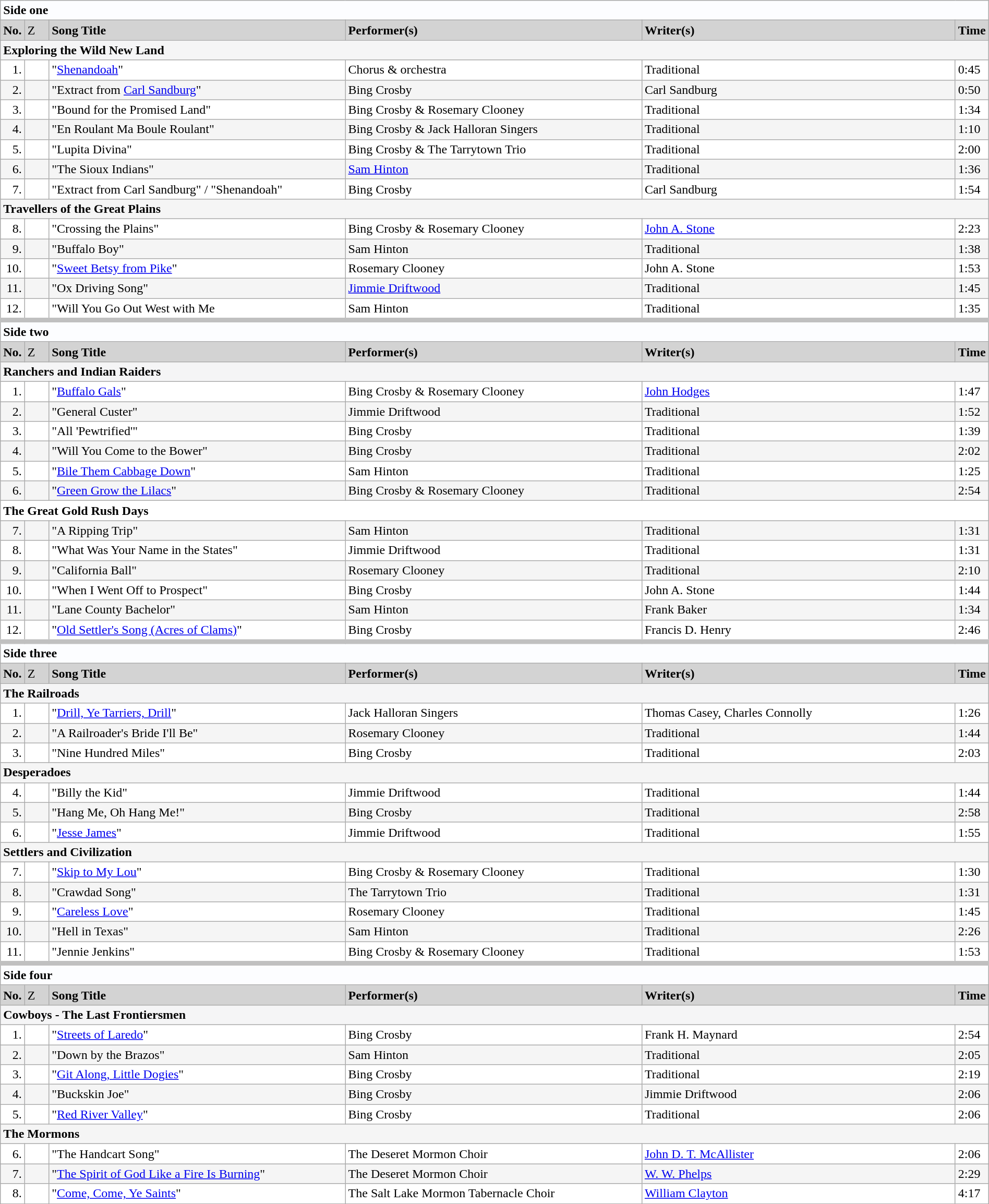<table class="wikitable" style="width: 100%; margin: 1em 1em 1em 0; background: #FCFDFF; border-collapse: collapse;">
<tr>
<td colspan=6><strong>Side one</strong></td>
</tr>
<tr bgcolor=#D3D3D3>
<td width=2%><strong>No.</strong></td>
<td><span>Z</span></td>
<td width=30%><strong>Song Title</strong></td>
<td width=30%><strong>Performer(s)</strong></td>
<td><strong>Writer(s)</strong></td>
<td width=3%><strong>Time</strong></td>
</tr>
<tr bgcolor=#F5F5F6>
<td colspan=6><strong>Exploring the Wild New Land</strong></td>
</tr>
<tr bgcolor=white>
<td align=right>1.</td>
<td></td>
<td>"<a href='#'>Shenandoah</a>"</td>
<td>Chorus & orchestra</td>
<td>Traditional</td>
<td>0:45</td>
</tr>
<tr bgcolor=#F5F5F5>
<td align=right>2.</td>
<td></td>
<td>"Extract from <a href='#'>Carl Sandburg</a>"</td>
<td>Bing Crosby</td>
<td>Carl Sandburg</td>
<td>0:50</td>
</tr>
<tr bgcolor=white>
<td align=right>3.</td>
<td></td>
<td>"Bound for the Promised Land"</td>
<td>Bing Crosby & Rosemary Clooney</td>
<td>Traditional</td>
<td>1:34</td>
</tr>
<tr bgcolor=#F5F5F5>
<td align=right>4.</td>
<td></td>
<td>"En Roulant Ma Boule Roulant"</td>
<td>Bing Crosby & Jack Halloran Singers</td>
<td>Traditional</td>
<td>1:10</td>
</tr>
<tr bgcolor=white>
<td align=right>5.</td>
<td></td>
<td>"Lupita Divina"</td>
<td>Bing Crosby & The Tarrytown Trio</td>
<td>Traditional</td>
<td>2:00</td>
</tr>
<tr bgcolor=#F5F5F5>
<td align=right>6.</td>
<td></td>
<td>"The Sioux Indians"</td>
<td><a href='#'>Sam Hinton</a></td>
<td>Traditional</td>
<td>1:36</td>
</tr>
<tr bgcolor=white>
<td align=right>7.</td>
<td></td>
<td>"Extract from Carl Sandburg" / "Shenandoah"</td>
<td>Bing Crosby</td>
<td>Carl Sandburg</td>
<td>1:54</td>
</tr>
<tr bgcolor=#F5F5F5>
<td colspan=6><strong>Travellers of the Great Plains</strong></td>
</tr>
<tr bgcolor=white>
<td align=right>8.</td>
<td></td>
<td>"Crossing the Plains"</td>
<td>Bing Crosby & Rosemary Clooney</td>
<td><a href='#'>John A. Stone</a></td>
<td>2:23</td>
</tr>
<tr bgcolor=#F5F5F5>
<td align=right>9.</td>
<td></td>
<td>"Buffalo Boy"</td>
<td>Sam Hinton</td>
<td>Traditional</td>
<td>1:38</td>
</tr>
<tr bgcolor=white>
<td align=right>10.</td>
<td></td>
<td>"<a href='#'>Sweet Betsy from Pike</a>"</td>
<td>Rosemary Clooney</td>
<td>John A. Stone</td>
<td>1:53</td>
</tr>
<tr bgcolor=#F5F5F5>
<td align=right>11.</td>
<td></td>
<td>"Ox Driving Song"</td>
<td><a href='#'>Jimmie Driftwood</a></td>
<td>Traditional</td>
<td>1:45</td>
</tr>
<tr bgcolor=white>
<td align=right>12.</td>
<td></td>
<td>"Will You Go Out West with Me</td>
<td>Sam Hinton</td>
<td>Traditional</td>
<td>1:35</td>
</tr>
<tr style="border-top: 6px solid silver;">
<td colspan=6><strong>Side two</strong></td>
</tr>
<tr bgcolor=#D3D3D3>
<td><strong>No.</strong></td>
<td><span>Z</span></td>
<td><strong>Song Title</strong></td>
<td><strong>Performer(s)</strong></td>
<td><strong>Writer(s)</strong></td>
<td><strong>Time</strong></td>
</tr>
<tr bgcolor=#F5F5F6>
<td colspan=6><strong>Ranchers and Indian Raiders</strong></td>
</tr>
<tr bgcolor=white>
<td align=right>1.</td>
<td></td>
<td>"<a href='#'>Buffalo Gals</a>"</td>
<td>Bing Crosby & Rosemary Clooney</td>
<td><a href='#'>John Hodges</a></td>
<td>1:47</td>
</tr>
<tr bgcolor=#F5F5F5>
<td align=right>2.</td>
<td></td>
<td>"General Custer"</td>
<td>Jimmie Driftwood</td>
<td>Traditional</td>
<td>1:52</td>
</tr>
<tr bgcolor=white>
<td align=right>3.</td>
<td></td>
<td>"All 'Pewtrified'" </td>
<td>Bing Crosby</td>
<td>Traditional</td>
<td>1:39</td>
</tr>
<tr bgcolor=#F5F5F5>
<td align=right>4.</td>
<td></td>
<td>"Will You Come to the Bower"</td>
<td>Bing Crosby</td>
<td>Traditional</td>
<td>2:02</td>
</tr>
<tr bgcolor=white>
<td align=right>5.</td>
<td></td>
<td>"<a href='#'>Bile Them Cabbage Down</a>"</td>
<td>Sam Hinton</td>
<td>Traditional</td>
<td>1:25</td>
</tr>
<tr bgcolor=#F5F5F5>
<td align=right>6.</td>
<td></td>
<td>"<a href='#'>Green Grow the Lilacs</a>"</td>
<td>Bing Crosby & Rosemary Clooney</td>
<td>Traditional</td>
<td>2:54</td>
</tr>
<tr bgcolor=white>
<td colspan=6><strong>The Great Gold Rush Days</strong></td>
</tr>
<tr bgcolor=#F5F5F5>
<td align=right>7.</td>
<td></td>
<td>"A Ripping Trip"</td>
<td>Sam Hinton</td>
<td>Traditional</td>
<td>1:31</td>
</tr>
<tr bgcolor=white>
<td align=right>8.</td>
<td></td>
<td>"What Was Your Name in the States"</td>
<td>Jimmie Driftwood</td>
<td>Traditional</td>
<td>1:31</td>
</tr>
<tr bgcolor=#F5F5F5>
<td align=right>9.</td>
<td></td>
<td>"California Ball"</td>
<td>Rosemary Clooney</td>
<td>Traditional</td>
<td>2:10</td>
</tr>
<tr bgcolor=white>
<td align=right>10.</td>
<td></td>
<td>"When I Went Off to Prospect"</td>
<td>Bing Crosby</td>
<td>John A. Stone</td>
<td>1:44</td>
</tr>
<tr bgcolor=#F5F5F5>
<td align=right>11.</td>
<td></td>
<td>"Lane County Bachelor"</td>
<td>Sam Hinton</td>
<td>Frank Baker</td>
<td>1:34</td>
</tr>
<tr bgcolor=white>
<td align=right>12.</td>
<td></td>
<td>"<a href='#'>Old Settler's Song (Acres of Clams)</a>"</td>
<td>Bing Crosby</td>
<td>Francis D. Henry</td>
<td>2:46</td>
</tr>
<tr style="border-top: 6px solid silver;">
<td colspan=6><strong>Side three</strong></td>
</tr>
<tr bgcolor=#D3D3D3>
<td><strong>No.</strong></td>
<td><span>Z</span></td>
<td><strong>Song Title</strong></td>
<td><strong>Performer(s)</strong></td>
<td><strong>Writer(s)</strong></td>
<td><strong>Time</strong></td>
</tr>
<tr bgcolor=#F5F5F6>
<td colspan=6><strong>The Railroads</strong></td>
</tr>
<tr bgcolor=white>
<td align=right>1.</td>
<td></td>
<td>"<a href='#'>Drill, Ye Tarriers, Drill</a>"</td>
<td>Jack Halloran Singers</td>
<td>Thomas Casey, Charles Connolly</td>
<td>1:26</td>
</tr>
<tr bgcolor=#F5F5F5>
<td align=right>2.</td>
<td></td>
<td>"A Railroader's Bride I'll Be"</td>
<td>Rosemary Clooney</td>
<td>Traditional</td>
<td>1:44</td>
</tr>
<tr bgcolor=white>
<td align=right>3.</td>
<td></td>
<td>"Nine Hundred Miles"</td>
<td>Bing Crosby</td>
<td>Traditional</td>
<td>2:03</td>
</tr>
<tr bgcolor=#F5F5F5>
<td colspan=6><strong>Desperadoes</strong></td>
</tr>
<tr bgcolor=white>
<td align=right>4.</td>
<td></td>
<td>"Billy the Kid"</td>
<td>Jimmie Driftwood</td>
<td>Traditional</td>
<td>1:44</td>
</tr>
<tr bgcolor=#F5F5F5>
<td align=right>5.</td>
<td></td>
<td>"Hang Me, Oh Hang Me!"</td>
<td>Bing Crosby</td>
<td>Traditional</td>
<td>2:58</td>
</tr>
<tr bgcolor=white>
<td align=right>6.</td>
<td></td>
<td>"<a href='#'>Jesse James</a>"</td>
<td>Jimmie Driftwood</td>
<td>Traditional</td>
<td>1:55</td>
</tr>
<tr bgcolor=#F5F5F5>
<td colspan=6><strong>Settlers and Civilization</strong></td>
</tr>
<tr bgcolor=white>
<td align=right>7.</td>
<td></td>
<td>"<a href='#'>Skip to My Lou</a>"</td>
<td>Bing Crosby & Rosemary Clooney</td>
<td>Traditional</td>
<td>1:30</td>
</tr>
<tr bgcolor=#F5F5F5>
<td align=right>8.</td>
<td></td>
<td>"Crawdad Song"</td>
<td>The Tarrytown Trio</td>
<td>Traditional</td>
<td>1:31</td>
</tr>
<tr bgcolor=white>
<td align=right>9.</td>
<td></td>
<td>"<a href='#'>Careless Love</a>"</td>
<td>Rosemary Clooney</td>
<td>Traditional</td>
<td>1:45</td>
</tr>
<tr bgcolor=#F5F5F5>
<td align=right>10.</td>
<td></td>
<td>"Hell in Texas"</td>
<td>Sam Hinton</td>
<td>Traditional</td>
<td>2:26</td>
</tr>
<tr bgcolor=white>
<td align=right>11.</td>
<td></td>
<td>"Jennie Jenkins"</td>
<td>Bing Crosby & Rosemary Clooney</td>
<td>Traditional</td>
<td>1:53</td>
</tr>
<tr style="border-top: 6px solid silver;">
<td colspan=6><strong>Side four</strong></td>
</tr>
<tr bgcolor=#D3D3D3>
<td><strong>No.</strong></td>
<td><span>Z</span></td>
<td><strong>Song Title</strong></td>
<td><strong>Performer(s)</strong></td>
<td><strong>Writer(s)</strong></td>
<td><strong>Time</strong></td>
</tr>
<tr bgcolor=#F5F5F6>
<td colspan=6><strong>Cowboys - The Last Frontiersmen</strong></td>
</tr>
<tr bgcolor=white>
<td align=right>1.</td>
<td></td>
<td>"<a href='#'>Streets of Laredo</a>"</td>
<td>Bing Crosby</td>
<td>Frank H. Maynard</td>
<td>2:54</td>
</tr>
<tr bgcolor=#F5F5F5>
<td align=right>2.</td>
<td></td>
<td>"Down by the Brazos"</td>
<td>Sam Hinton</td>
<td>Traditional</td>
<td>2:05</td>
</tr>
<tr bgcolor=white>
<td align=right>3.</td>
<td></td>
<td>"<a href='#'>Git Along, Little Dogies</a>"</td>
<td>Bing Crosby</td>
<td>Traditional</td>
<td>2:19</td>
</tr>
<tr bgcolor=#F5F5F5>
<td align=right>4.</td>
<td></td>
<td>"Buckskin Joe"</td>
<td>Bing Crosby</td>
<td>Jimmie Driftwood</td>
<td>2:06</td>
</tr>
<tr bgcolor=white>
<td align=right>5.</td>
<td></td>
<td>"<a href='#'>Red River Valley</a>"</td>
<td>Bing Crosby</td>
<td>Traditional</td>
<td>2:06</td>
</tr>
<tr bgcolor=#F5F5F5>
<td colspan=6><strong>The Mormons</strong></td>
</tr>
<tr bgcolor=white>
<td align=right>6.</td>
<td></td>
<td>"The Handcart Song"</td>
<td>The Deseret Mormon Choir</td>
<td><a href='#'>John D. T. McAllister</a></td>
<td>2:06</td>
</tr>
<tr bgcolor=#F5F5F5>
<td align=right>7.</td>
<td></td>
<td>"<a href='#'>The Spirit of God Like a Fire Is Burning</a>"</td>
<td>The Deseret Mormon Choir</td>
<td><a href='#'>W. W. Phelps</a></td>
<td>2:29</td>
</tr>
<tr bgcolor=white>
<td align=right>8.</td>
<td></td>
<td>"<a href='#'>Come, Come, Ye Saints</a>"</td>
<td>The Salt Lake Mormon Tabernacle Choir</td>
<td><a href='#'>William Clayton</a></td>
<td>4:17</td>
</tr>
</table>
